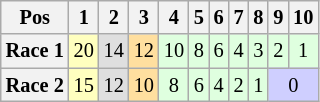<table class="wikitable" style="font-size: 85%">
<tr>
<th>Pos</th>
<th>1</th>
<th>2</th>
<th>3</th>
<th>4</th>
<th>5</th>
<th>6</th>
<th>7</th>
<th>8</th>
<th>9</th>
<th>10</th>
</tr>
<tr align="center">
<th>Race 1</th>
<td style="background:#FFFFBF;">20</td>
<td style="background:#DFDFDF;">14</td>
<td style="background:#FFDF9F;">12</td>
<td style="background:#DFFFDF;">10</td>
<td style="background:#DFFFDF;">8</td>
<td style="background:#DFFFDF;">6</td>
<td style="background:#DFFFDF;">4</td>
<td style="background:#DFFFDF;">3</td>
<td style="background:#DFFFDF;">2</td>
<td style="background:#DFFFDF;">1</td>
</tr>
<tr align="center">
<th>Race 2</th>
<td style="background:#FFFFBF;">15</td>
<td style="background:#DFDFDF;">12</td>
<td style="background:#FFDF9F;">10</td>
<td style="background:#DFFFDF;">8</td>
<td style="background:#DFFFDF;">6</td>
<td style="background:#DFFFDF;">4</td>
<td style="background:#DFFFDF;">2</td>
<td style="background:#DFFFDF;">1</td>
<td colspan=2 style="background:#cfcfff;">0</td>
</tr>
</table>
